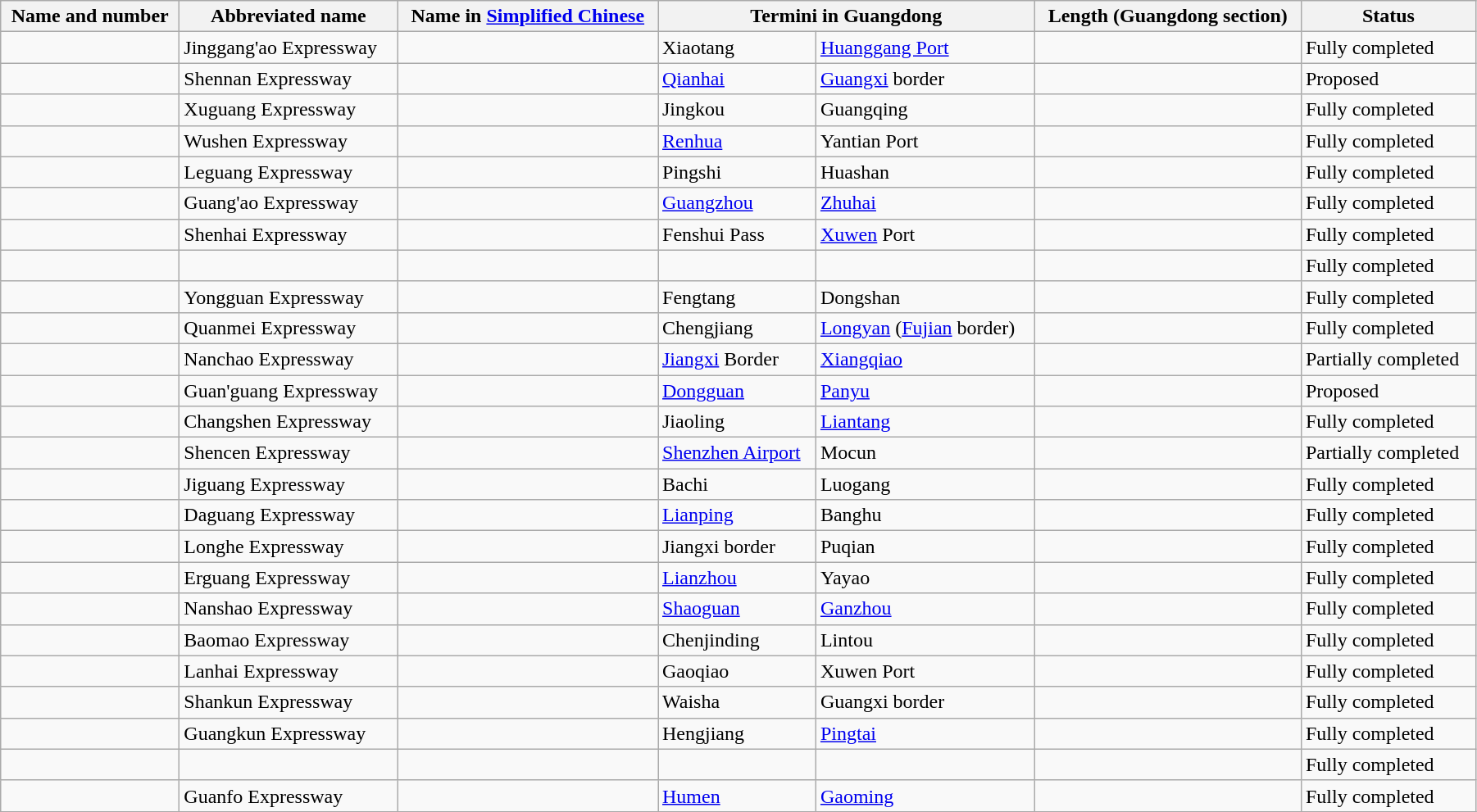<table class="wikitable" width="95%">
<tr>
<th>Name and number</th>
<th>Abbreviated name</th>
<th>Name in <a href='#'>Simplified Chinese</a></th>
<th colspan="2">Termini in Guangdong</th>
<th>Length (Guangdong section)</th>
<th>Status</th>
</tr>
<tr>
<td></td>
<td>Jinggang'ao Expressway</td>
<td></td>
<td>Xiaotang</td>
<td><a href='#'>Huanggang Port</a></td>
<td></td>
<td>Fully completed</td>
</tr>
<tr>
<td></td>
<td>Shennan Expressway</td>
<td></td>
<td><a href='#'>Qianhai</a></td>
<td><a href='#'>Guangxi</a> border</td>
<td></td>
<td>Proposed</td>
</tr>
<tr>
<td></td>
<td>Xuguang Expressway</td>
<td></td>
<td>Jingkou</td>
<td>Guangqing</td>
<td></td>
<td>Fully completed</td>
</tr>
<tr>
<td></td>
<td>Wushen Expressway</td>
<td></td>
<td><a href='#'>Renhua</a></td>
<td>Yantian Port</td>
<td></td>
<td>Fully completed</td>
</tr>
<tr>
<td></td>
<td>Leguang Expressway</td>
<td></td>
<td>Pingshi</td>
<td>Huashan</td>
<td></td>
<td>Fully completed</td>
</tr>
<tr>
<td></td>
<td>Guang'ao Expressway</td>
<td></td>
<td><a href='#'>Guangzhou</a></td>
<td><a href='#'>Zhuhai</a></td>
<td></td>
<td>Fully completed</td>
</tr>
<tr>
<td></td>
<td>Shenhai Expressway</td>
<td></td>
<td>Fenshui Pass</td>
<td><a href='#'>Xuwen</a> Port</td>
<td></td>
<td>Fully completed</td>
</tr>
<tr>
<td></td>
<td></td>
<td></td>
<td></td>
<td></td>
<td></td>
<td>Fully completed</td>
</tr>
<tr>
<td></td>
<td>Yongguan Expressway</td>
<td></td>
<td>Fengtang</td>
<td>Dongshan</td>
<td></td>
<td>Fully completed</td>
</tr>
<tr>
<td></td>
<td>Quanmei Expressway</td>
<td></td>
<td>Chengjiang</td>
<td><a href='#'>Longyan</a> (<a href='#'>Fujian</a> border)</td>
<td></td>
<td>Fully completed</td>
</tr>
<tr>
<td></td>
<td>Nanchao Expressway</td>
<td></td>
<td><a href='#'>Jiangxi</a> Border</td>
<td><a href='#'>Xiangqiao</a></td>
<td></td>
<td>Partially completed</td>
</tr>
<tr>
<td></td>
<td>Guan'guang Expressway</td>
<td></td>
<td><a href='#'>Dongguan</a></td>
<td><a href='#'>Panyu</a></td>
<td></td>
<td>Proposed</td>
</tr>
<tr>
<td></td>
<td>Changshen Expressway</td>
<td></td>
<td>Jiaoling</td>
<td><a href='#'>Liantang</a></td>
<td></td>
<td>Fully completed</td>
</tr>
<tr>
<td></td>
<td>Shencen Expressway</td>
<td></td>
<td><a href='#'>Shenzhen Airport</a></td>
<td>Mocun</td>
<td></td>
<td>Partially completed</td>
</tr>
<tr>
<td></td>
<td>Jiguang Expressway</td>
<td></td>
<td>Bachi</td>
<td>Luogang</td>
<td></td>
<td>Fully completed</td>
</tr>
<tr>
<td></td>
<td>Daguang Expressway</td>
<td></td>
<td><a href='#'>Lianping</a></td>
<td>Banghu</td>
<td></td>
<td>Fully completed</td>
</tr>
<tr>
<td></td>
<td>Longhe Expressway</td>
<td></td>
<td>Jiangxi border</td>
<td>Puqian</td>
<td></td>
<td>Fully completed</td>
</tr>
<tr>
<td></td>
<td>Erguang Expressway</td>
<td></td>
<td><a href='#'>Lianzhou</a></td>
<td>Yayao</td>
<td></td>
<td>Fully completed</td>
</tr>
<tr>
<td></td>
<td>Nanshao Expressway</td>
<td></td>
<td><a href='#'>Shaoguan</a></td>
<td><a href='#'>Ganzhou</a></td>
<td></td>
<td>Fully completed</td>
</tr>
<tr>
<td></td>
<td>Baomao Expressway</td>
<td></td>
<td>Chenjinding</td>
<td>Lintou</td>
<td></td>
<td>Fully completed</td>
</tr>
<tr>
<td></td>
<td>Lanhai Expressway</td>
<td></td>
<td>Gaoqiao</td>
<td>Xuwen Port</td>
<td></td>
<td>Fully completed</td>
</tr>
<tr>
<td></td>
<td>Shankun Expressway</td>
<td></td>
<td>Waisha</td>
<td>Guangxi border</td>
<td></td>
<td>Fully completed</td>
</tr>
<tr>
<td></td>
<td>Guangkun Expressway</td>
<td></td>
<td>Hengjiang</td>
<td><a href='#'>Pingtai</a></td>
<td></td>
<td>Fully completed</td>
</tr>
<tr>
<td></td>
<td></td>
<td></td>
<td></td>
<td></td>
<td></td>
<td>Fully completed</td>
</tr>
<tr>
<td></td>
<td>Guanfo Expressway</td>
<td></td>
<td><a href='#'>Humen</a></td>
<td><a href='#'>Gaoming</a></td>
<td></td>
<td>Fully completed</td>
</tr>
<tr>
</tr>
</table>
